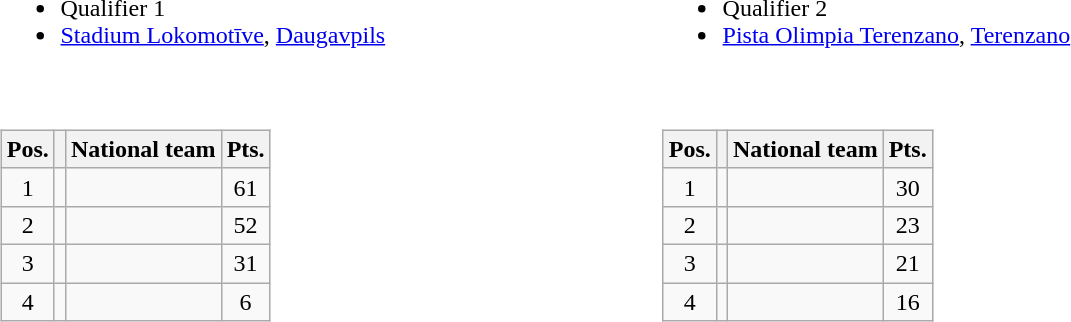<table width=70%>
<tr>
<td width=50%><br><ul><li>Qualifier 1</li><li> <a href='#'>Stadium Lokomotīve</a>, <a href='#'>Daugavpils</a></li></ul></td>
<td width=50%><br><ul><li>Qualifier 2</li><li> <a href='#'>Pista Olimpia Terenzano</a>, <a href='#'>Terenzano</a></li></ul></td>
</tr>
<tr>
<td><br><table class=wikitable>
<tr>
<th>Pos.</th>
<th></th>
<th>National team</th>
<th>Pts.</th>
</tr>
<tr align=center >
<td>1</td>
<td></td>
<td align=left></td>
<td>61</td>
</tr>
<tr align=center>
<td>2</td>
<td></td>
<td align=left></td>
<td>52</td>
</tr>
<tr align=center>
<td>3</td>
<td></td>
<td align=left></td>
<td>31</td>
</tr>
<tr align=center>
<td>4</td>
<td></td>
<td align=left></td>
<td>6</td>
</tr>
</table>
</td>
<td><br><table class=wikitable>
<tr>
<th>Pos.</th>
<th></th>
<th>National team</th>
<th>Pts.</th>
</tr>
<tr align=center >
<td>1</td>
<td></td>
<td align=left></td>
<td>30</td>
</tr>
<tr align=center>
<td>2</td>
<td></td>
<td align=left></td>
<td>23</td>
</tr>
<tr align=center>
<td>3</td>
<td></td>
<td align=left></td>
<td>21</td>
</tr>
<tr align=center>
<td>4</td>
<td></td>
<td align=left></td>
<td>16</td>
</tr>
</table>
</td>
</tr>
</table>
